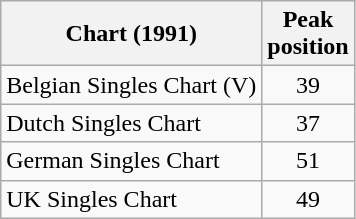<table class="wikitable sortable">
<tr>
<th>Chart (1991)</th>
<th>Peak<br>position</th>
</tr>
<tr>
<td>Belgian Singles Chart (V)</td>
<td style="text-align:center;">39</td>
</tr>
<tr>
<td>Dutch Singles Chart</td>
<td style="text-align:center;">37</td>
</tr>
<tr>
<td>German Singles Chart</td>
<td style="text-align:center;">51</td>
</tr>
<tr>
<td>UK Singles Chart</td>
<td style="text-align:center;">49</td>
</tr>
</table>
